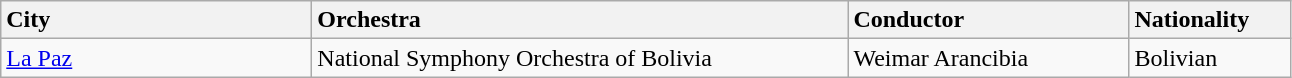<table class="wikitable">
<tr>
<td style="width: 200px; background: #f2f2f2"><strong>City</strong></td>
<td style="width: 350px; background: #f2f2f2"><strong>Orchestra</strong></td>
<td style="width: 180px; background: #f2f2f2"><strong>Conductor</strong></td>
<td style="width: 100px; background: #f2f2f2"><strong>Nationality</strong></td>
</tr>
<tr>
<td><a href='#'>La Paz</a></td>
<td>National Symphony Orchestra of Bolivia</td>
<td>Weimar Arancibia</td>
<td>Bolivian</td>
</tr>
</table>
